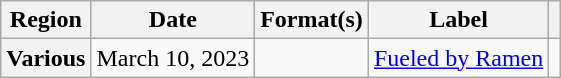<table class="wikitable plainrowheaders">
<tr>
<th scope="col">Region</th>
<th scope="col">Date</th>
<th scope="col">Format(s)</th>
<th scope="col">Label</th>
<th scope="col"></th>
</tr>
<tr>
<th scope="row">Various</th>
<td>March 10, 2023</td>
<td></td>
<td><a href='#'>Fueled by Ramen</a></td>
<td></td>
</tr>
</table>
